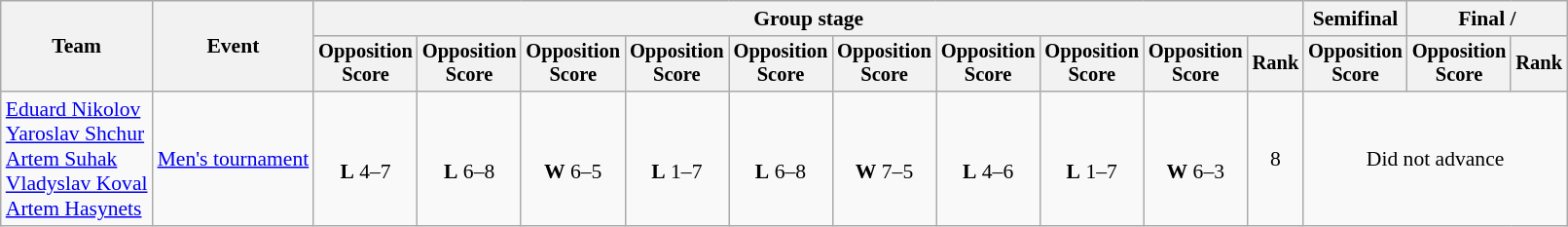<table class=wikitable style=font-size:90%;text-align:center>
<tr>
<th rowspan=2>Team</th>
<th rowspan=2>Event</th>
<th colspan=10>Group stage</th>
<th>Semifinal</th>
<th colspan=2>Final / </th>
</tr>
<tr style="font-size:95%">
<th>Opposition<br>Score</th>
<th>Opposition<br>Score</th>
<th>Opposition<br>Score</th>
<th>Opposition<br>Score</th>
<th>Opposition<br>Score</th>
<th>Opposition<br>Score</th>
<th>Opposition<br>Score</th>
<th>Opposition<br>Score</th>
<th>Opposition<br>Score</th>
<th>Rank</th>
<th>Opposition<br>Score</th>
<th>Opposition<br>Score</th>
<th>Rank</th>
</tr>
<tr>
<td align=left><a href='#'>Eduard Nikolov</a><br><a href='#'>Yaroslav Shchur</a><br><a href='#'>Artem Suhak</a><br><a href='#'>Vladyslav Koval</a><br><a href='#'>Artem Hasynets</a></td>
<td align=left><a href='#'>Men's tournament</a></td>
<td><br><strong>L</strong> 4–7</td>
<td><br><strong>L</strong> 6–8</td>
<td><br><strong>W</strong> 6–5</td>
<td><br><strong>L</strong> 1–7</td>
<td><br><strong>L</strong> 6–8</td>
<td><br><strong>W</strong> 7–5</td>
<td><br><strong>L</strong> 4–6</td>
<td><br><strong>L</strong> 1–7</td>
<td><br><strong>W</strong> 6–3</td>
<td>8</td>
<td colspan="3">Did not advance</td>
</tr>
</table>
